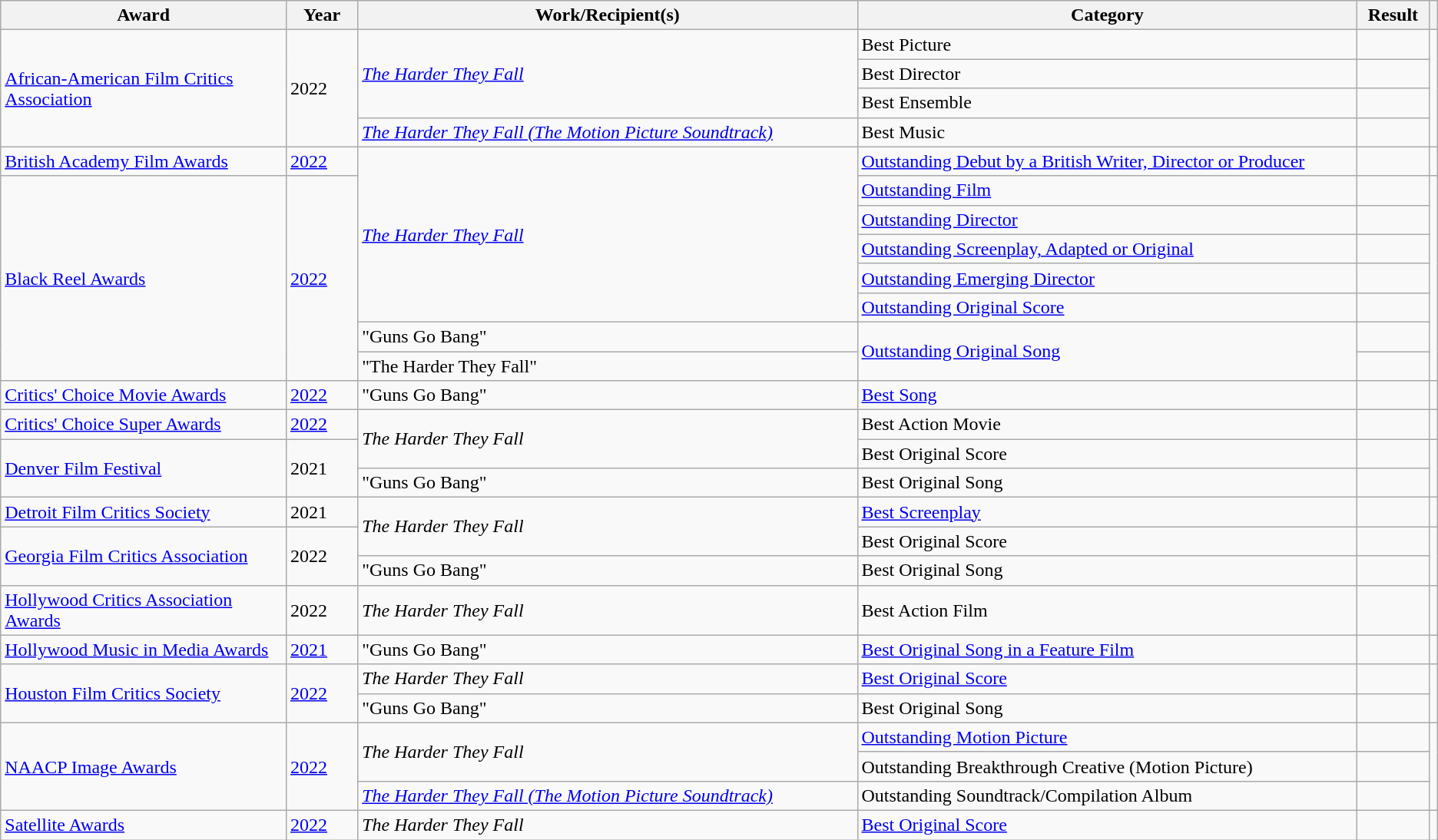<table class="wikitable plainrowheaders sortable">
<tr>
<th scope="col" style="width:20%;">Award</th>
<th scope="col" style="width:5%;">Year</th>
<th scope="col" style="width:35%;">Work/Recipient(s)</th>
<th scope="col" style="width:35%;">Category</th>
<th scope="col" style="width:5%;">Result</th>
<th class="unsortable" scope="col" style="width:5%;"></th>
</tr>
<tr>
<td rowspan="4"><a href='#'>African-American Film Critics Association</a></td>
<td rowspan="4">2022</td>
<td rowspan="3"><em><a href='#'>The Harder They Fall</a></em></td>
<td rowspan="1">Best Picture</td>
<td></td>
<td rowspan="4" style="text-align:center;"></td>
</tr>
<tr>
<td>Best Director</td>
<td></td>
</tr>
<tr>
<td rowspan="1">Best Ensemble</td>
<td></td>
</tr>
<tr>
<td><em><a href='#'>The Harder They Fall (The Motion Picture Soundtrack)</a></em> </td>
<td>Best Music</td>
<td></td>
</tr>
<tr>
<td><a href='#'>British Academy Film Awards</a></td>
<td><a href='#'>2022</a></td>
<td rowspan="6"><em><a href='#'>The Harder They Fall</a></em></td>
<td><a href='#'>Outstanding Debut by a British Writer, Director or Producer</a></td>
<td></td>
<td style="text-align:center;"></td>
</tr>
<tr>
<td rowspan="7"><a href='#'>Black Reel Awards</a></td>
<td rowspan="7"><a href='#'>2022</a></td>
<td><a href='#'>Outstanding Film</a></td>
<td></td>
<td rowspan="7" style="text-align:center;"></td>
</tr>
<tr>
<td><a href='#'>Outstanding Director</a></td>
<td></td>
</tr>
<tr>
<td><a href='#'>Outstanding Screenplay, Adapted or Original</a></td>
<td></td>
</tr>
<tr>
<td><a href='#'>Outstanding Emerging Director</a></td>
<td></td>
</tr>
<tr>
<td><a href='#'>Outstanding Original Score</a></td>
<td></td>
</tr>
<tr>
<td>"Guns Go Bang" </td>
<td rowspan="2"><a href='#'>Outstanding Original Song</a></td>
<td></td>
</tr>
<tr>
<td>"The Harder They Fall" </td>
<td></td>
</tr>
<tr>
<td><a href='#'>Critics' Choice Movie Awards</a></td>
<td><a href='#'>2022</a></td>
<td>"Guns Go Bang" </td>
<td><a href='#'>Best Song</a></td>
<td></td>
<td style="text-align:center;"></td>
</tr>
<tr>
<td><a href='#'>Critics' Choice Super Awards</a></td>
<td><a href='#'>2022</a></td>
<td rowspan="2"><em>The Harder They Fall</em></td>
<td>Best Action Movie</td>
<td></td>
<td style="text-align:center;"></td>
</tr>
<tr>
<td rowspan="2"><a href='#'>Denver Film Festival</a></td>
<td rowspan="2">2021</td>
<td>Best Original Score</td>
<td></td>
<td rowspan="2" style="text-align:center;"></td>
</tr>
<tr>
<td>"Guns Go Bang" </td>
<td>Best Original Song</td>
<td></td>
</tr>
<tr>
<td><a href='#'>Detroit Film Critics Society</a></td>
<td>2021</td>
<td rowspan="2"><em>The Harder They Fall</em></td>
<td><a href='#'>Best Screenplay</a></td>
<td></td>
<td style="text-align:center;"></td>
</tr>
<tr>
<td rowspan="2"><a href='#'>Georgia Film Critics Association</a></td>
<td rowspan="2">2022</td>
<td>Best Original Score</td>
<td></td>
<td rowspan="2" style="text-align:center;"></td>
</tr>
<tr>
<td>"Guns Go Bang" </td>
<td>Best Original Song</td>
<td></td>
</tr>
<tr>
<td><a href='#'>Hollywood Critics Association Awards</a></td>
<td>2022</td>
<td><em>The Harder They Fall</em></td>
<td>Best Action Film</td>
<td></td>
<td rowspan="1" style="text-align:center;"></td>
</tr>
<tr>
<td><a href='#'>Hollywood Music in Media Awards</a></td>
<td><a href='#'>2021</a></td>
<td>"Guns Go Bang" </td>
<td><a href='#'>Best Original Song in a Feature Film</a></td>
<td></td>
<td style="text-align:center;"></td>
</tr>
<tr>
<td rowspan="2"><a href='#'>Houston Film Critics Society</a></td>
<td rowspan="2"><a href='#'>2022</a></td>
<td><em>The Harder They Fall</em></td>
<td><a href='#'>Best Original Score</a></td>
<td></td>
<td rowspan="2" style="text-align:center;"></td>
</tr>
<tr>
<td>"Guns Go Bang" </td>
<td>Best Original Song</td>
<td></td>
</tr>
<tr>
<td rowspan="3"><a href='#'>NAACP Image Awards</a></td>
<td rowspan="3"><a href='#'>2022</a></td>
<td rowspan="2"><em>The Harder They Fall</em></td>
<td><a href='#'>Outstanding Motion Picture</a></td>
<td></td>
<td rowspan="3" style="text-align:center;"></td>
</tr>
<tr>
<td rowspan="1">Outstanding Breakthrough Creative (Motion Picture)</td>
<td></td>
</tr>
<tr>
<td><em><a href='#'>The Harder They Fall (The Motion Picture Soundtrack)</a></em> </td>
<td>Outstanding Soundtrack/Compilation Album</td>
<td></td>
</tr>
<tr>
<td><a href='#'>Satellite Awards</a></td>
<td><a href='#'>2022</a></td>
<td><em>The Harder They Fall</em></td>
<td><a href='#'>Best Original Score</a></td>
<td></td>
<td style="text-align:center;"></td>
</tr>
</table>
